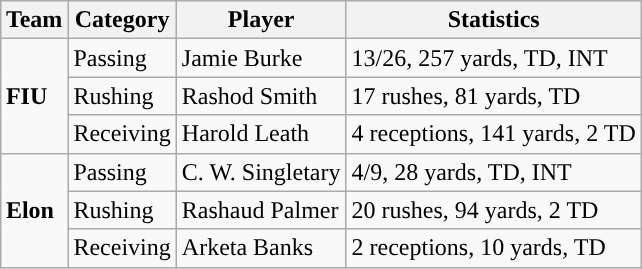<table class="wikitable" style="float: right;">
<tr>
<th>Team</th>
<th>Category</th>
<th>Player</th>
<th>Statistics</th>
</tr>
<tr>
<td rowspan=3><strong>FIU</strong></td>
<td>Passing</td>
<td>Jamie Burke</td>
<td>13/26, 257 yards, TD, INT</td>
</tr>
<tr>
<td>Rushing</td>
<td>Rashod Smith</td>
<td>17 rushes, 81 yards, TD</td>
</tr>
<tr>
<td>Receiving</td>
<td>Harold Leath</td>
<td>4 receptions, 141 yards, 2 TD</td>
</tr>
<tr>
<td rowspan=3><strong>Elon</strong></td>
<td>Passing</td>
<td>C. W. Singletary</td>
<td>4/9, 28 yards, TD, INT</td>
</tr>
<tr>
<td>Rushing</td>
<td>Rashaud Palmer</td>
<td>20 rushes, 94 yards, 2 TD</td>
</tr>
<tr>
<td>Receiving</td>
<td>Arketa Banks</td>
<td>2 receptions, 10 yards, TD</td>
</tr>
</table>
